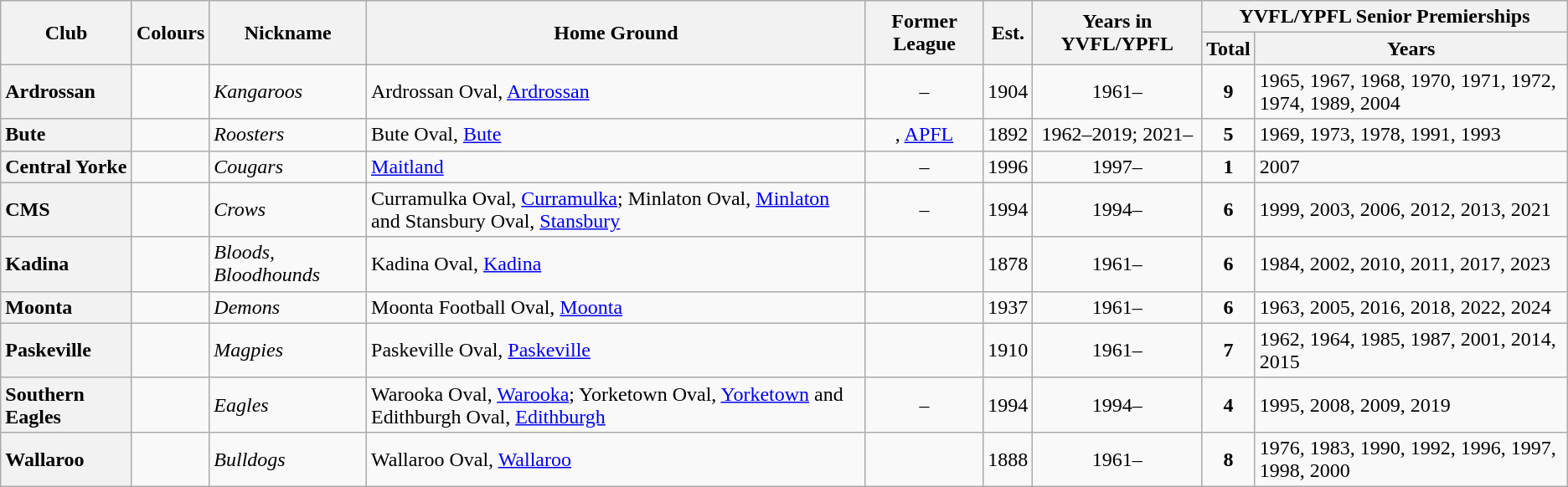<table class="wikitable sortable">
<tr>
<th rowspan="2">Club</th>
<th rowspan="2">Colours</th>
<th rowspan="2">Nickname</th>
<th rowspan="2">Home Ground</th>
<th rowspan="2">Former League</th>
<th rowspan="2">Est.</th>
<th rowspan="2">Years in YVFL/YPFL</th>
<th colspan="2">YVFL/YPFL Senior Premierships</th>
</tr>
<tr>
<th>Total<br></th>
<th>Years</th>
</tr>
<tr>
<th style="text-align:left">Ardrossan</th>
<td></td>
<td><em>Kangaroos</em></td>
<td>Ardrossan Oval, <a href='#'>Ardrossan</a></td>
<td align="center">–</td>
<td align="center">1904</td>
<td align="center">1961–</td>
<td align="center"><strong>9</strong></td>
<td>1965, 1967, 1968, 1970, 1971, 1972, 1974, 1989, 2004</td>
</tr>
<tr>
<th style="text-align:left">Bute</th>
<td></td>
<td><em>Roosters</em></td>
<td>Bute Oval, <a href='#'>Bute</a></td>
<td align="center">, <a href='#'>APFL</a></td>
<td align="center">1892</td>
<td align="center">1962–2019; 2021–</td>
<td align="center"><strong>5</strong></td>
<td>1969, 1973, 1978, 1991, 1993</td>
</tr>
<tr>
<th style="text-align:left">Central Yorke</th>
<td></td>
<td><em>Cougars</em></td>
<td> <a href='#'>Maitland</a></td>
<td align="center">–</td>
<td align="center">1996</td>
<td align="center">1997–</td>
<td align="center"><strong>1</strong></td>
<td>2007</td>
</tr>
<tr>
<th style="text-align:left">CMS</th>
<td></td>
<td><em>Crows</em></td>
<td>Curramulka Oval, <a href='#'>Curramulka</a>; Minlaton Oval, <a href='#'>Minlaton</a> and Stansbury Oval, <a href='#'>Stansbury</a></td>
<td align="center">–</td>
<td align="center">1994</td>
<td align="center">1994–</td>
<td align="center"><strong>6</strong></td>
<td>1999, 2003, 2006, 2012, 2013, 2021</td>
</tr>
<tr>
<th style="text-align:left">Kadina</th>
<td></td>
<td><em>Bloods, Bloodhounds</em></td>
<td>Kadina Oval, <a href='#'>Kadina</a></td>
<td align="center"></td>
<td align="center">1878</td>
<td align="center">1961–</td>
<td align="center"><strong>6</strong></td>
<td>1984, 2002, 2010, 2011, 2017, 2023</td>
</tr>
<tr>
<th style="text-align:left">Moonta</th>
<td></td>
<td><em>Demons</em></td>
<td>Moonta Football Oval, <a href='#'>Moonta</a></td>
<td align="center"></td>
<td align="center">1937</td>
<td align="center">1961–</td>
<td align="center"><strong>6</strong></td>
<td>1963, 2005, 2016, 2018, 2022, 2024</td>
</tr>
<tr>
<th style="text-align:left">Paskeville</th>
<td></td>
<td><em>Magpies</em></td>
<td>Paskeville Oval, <a href='#'>Paskeville</a></td>
<td align="center"></td>
<td align="center">1910</td>
<td align="center">1961–</td>
<td align="center"><strong>7</strong></td>
<td>1962, 1964, 1985, 1987, 2001, 2014, 2015</td>
</tr>
<tr>
<th style="text-align:left">Southern Eagles</th>
<td></td>
<td><em>Eagles</em></td>
<td>Warooka Oval, <a href='#'>Warooka</a>; Yorketown Oval, <a href='#'>Yorketown</a> and Edithburgh Oval, <a href='#'>Edithburgh</a></td>
<td align="center">–</td>
<td align="center">1994</td>
<td align="center">1994–</td>
<td align="center"><strong>4</strong></td>
<td>1995, 2008, 2009, 2019</td>
</tr>
<tr>
<th style="text-align:left">Wallaroo</th>
<td></td>
<td><em>Bulldogs</em></td>
<td>Wallaroo Oval, <a href='#'>Wallaroo</a></td>
<td align="center"></td>
<td align="center">1888</td>
<td align="center">1961–</td>
<td align="center"><strong>8</strong></td>
<td>1976, 1983, 1990, 1992, 1996, 1997, 1998, 2000</td>
</tr>
</table>
